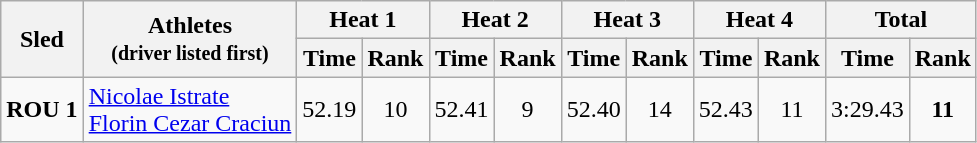<table class="wikitable" border="1">
<tr>
<th rowspan=2>Sled</th>
<th rowspan=2>Athletes<br><small>(driver listed first)</small></th>
<th colspan=2>Heat 1</th>
<th colspan=2>Heat 2</th>
<th colspan=2>Heat 3</th>
<th colspan=2>Heat 4</th>
<th colspan=2>Total</th>
</tr>
<tr>
<th>Time</th>
<th>Rank</th>
<th>Time</th>
<th>Rank</th>
<th>Time</th>
<th>Rank</th>
<th>Time</th>
<th>Rank</th>
<th>Time</th>
<th>Rank</th>
</tr>
<tr>
<td><strong>ROU 1</strong></td>
<td><a href='#'>Nicolae Istrate</a><br><a href='#'>Florin Cezar Craciun</a></td>
<td>52.19</td>
<td align="center">10</td>
<td>52.41</td>
<td align="center">9</td>
<td>52.40</td>
<td align="center">14</td>
<td>52.43</td>
<td align="center">11</td>
<td>3:29.43</td>
<td align="center"><strong>11</strong></td>
</tr>
</table>
